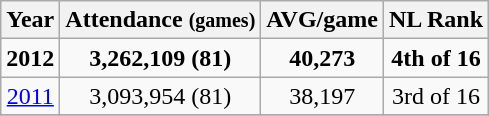<table class="wikitable" style="text-align:center;">
<tr>
<th>Year</th>
<th>Attendance <small>(games)</small></th>
<th>AVG/game</th>
<th>NL Rank</th>
</tr>
<tr>
<td><strong>2012</strong></td>
<td><strong>3,262,109 (81)</strong></td>
<td><strong>40,273</strong></td>
<td><strong>4th of 16</strong></td>
</tr>
<tr>
<td><a href='#'>2011</a></td>
<td>3,093,954 (81)</td>
<td>38,197</td>
<td>3rd of 16</td>
</tr>
<tr>
</tr>
</table>
